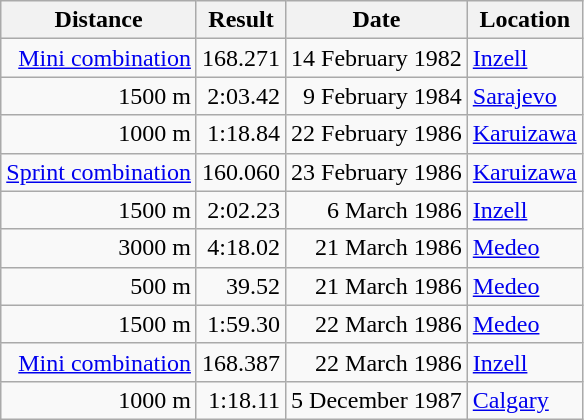<table class="wikitable">
<tr>
<th>Distance</th>
<th>Result</th>
<th>Date</th>
<th>Location</th>
</tr>
<tr align="right">
<td><a href='#'>Mini combination</a></td>
<td>168.271</td>
<td>14 February 1982</td>
<td align="left"><a href='#'>Inzell</a></td>
</tr>
<tr align="right">
<td>1500 m</td>
<td>2:03.42</td>
<td>9 February 1984</td>
<td align="left"><a href='#'>Sarajevo</a></td>
</tr>
<tr align="right">
<td>1000 m</td>
<td>1:18.84</td>
<td>22 February 1986</td>
<td align="left"><a href='#'>Karuizawa</a></td>
</tr>
<tr align="right">
<td><a href='#'>Sprint combination</a></td>
<td>160.060</td>
<td>23 February 1986</td>
<td align="left"><a href='#'>Karuizawa</a></td>
</tr>
<tr align="right">
<td>1500 m</td>
<td>2:02.23</td>
<td>6 March 1986</td>
<td align="left"><a href='#'>Inzell</a></td>
</tr>
<tr align="right">
<td>3000 m</td>
<td>4:18.02</td>
<td>21 March 1986</td>
<td align="left"><a href='#'>Medeo</a></td>
</tr>
<tr align="right">
<td>500 m</td>
<td>39.52</td>
<td>21 March 1986</td>
<td align="left"><a href='#'>Medeo</a></td>
</tr>
<tr align="right">
<td>1500 m</td>
<td>1:59.30</td>
<td>22 March 1986</td>
<td align="left"><a href='#'>Medeo</a></td>
</tr>
<tr align="right">
<td><a href='#'>Mini combination</a></td>
<td>168.387</td>
<td>22 March 1986</td>
<td align="left"><a href='#'>Inzell</a></td>
</tr>
<tr align="right">
<td>1000 m</td>
<td>1:18.11</td>
<td>5 December 1987</td>
<td align="left"><a href='#'>Calgary</a></td>
</tr>
</table>
